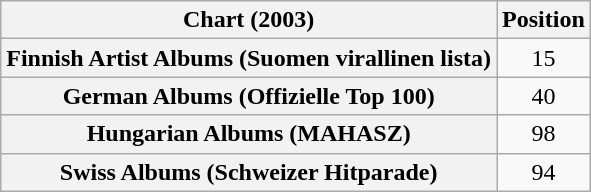<table class="wikitable sortable plainrowheaders">
<tr>
<th scope="col">Chart (2003)</th>
<th scope="col">Position</th>
</tr>
<tr>
<th scope="row">Finnish Artist Albums (Suomen virallinen lista)</th>
<td style="text-align:center;">15</td>
</tr>
<tr>
<th scope="row">German Albums (Offizielle Top 100)</th>
<td align="center">40</td>
</tr>
<tr>
<th scope="row">Hungarian Albums (MAHASZ)</th>
<td align="center">98</td>
</tr>
<tr>
<th scope="row">Swiss Albums (Schweizer Hitparade)</th>
<td align="center">94</td>
</tr>
</table>
